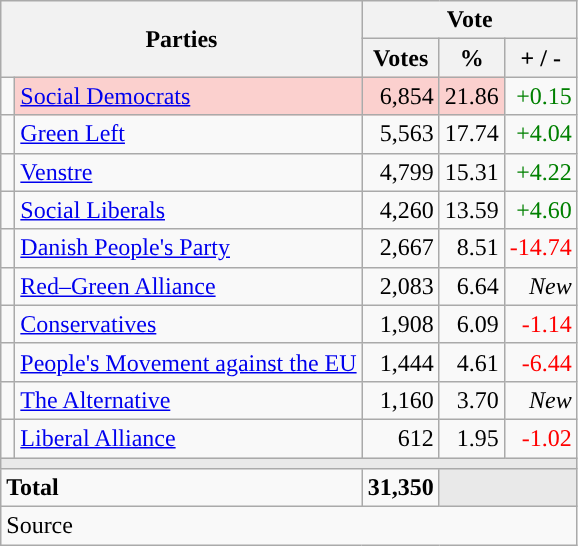<table class="wikitable" style="text-align:right;">
<tr>
<th style="text-align:centre;" rowspan="2" colspan="2" width="225">Parties</th>
<th colspan="3">Vote</th>
</tr>
<tr>
<th width="15">Votes</th>
<th width="15">%</th>
<th width="15">+ / -</th>
</tr>
<tr>
<td width="2" style="color:inherit;background:"></td>
<td bgcolor=#fbd0ce   align="left"><a href='#'>Social Democrats</a></td>
<td bgcolor=#fbd0ce>6,854</td>
<td bgcolor=#fbd0ce>21.86</td>
<td style=color:green;>+0.15</td>
</tr>
<tr>
<td width="2" style="color:inherit;background:"></td>
<td align="left"><a href='#'>Green Left</a></td>
<td>5,563</td>
<td>17.74</td>
<td style=color:green;>+4.04</td>
</tr>
<tr>
<td width="2" style="color:inherit;background:"></td>
<td align="left"><a href='#'>Venstre</a></td>
<td>4,799</td>
<td>15.31</td>
<td style=color:green;>+4.22</td>
</tr>
<tr>
<td width="2" style="color:inherit;background:"></td>
<td align="left"><a href='#'>Social Liberals</a></td>
<td>4,260</td>
<td>13.59</td>
<td style=color:green;>+4.60</td>
</tr>
<tr>
<td width="2" style="color:inherit;background:"></td>
<td align="left"><a href='#'>Danish People's Party</a></td>
<td>2,667</td>
<td>8.51</td>
<td style=color:red;>-14.74</td>
</tr>
<tr>
<td width="2" style="color:inherit;background:"></td>
<td align="left"><a href='#'>Red–Green Alliance</a></td>
<td>2,083</td>
<td>6.64</td>
<td><em>New</em></td>
</tr>
<tr>
<td width="2" style="color:inherit;background:"></td>
<td align="left"><a href='#'>Conservatives</a></td>
<td>1,908</td>
<td>6.09</td>
<td style=color:red;>-1.14</td>
</tr>
<tr>
<td width="2" style="color:inherit;background:"></td>
<td align="left"><a href='#'>People's Movement against the EU</a></td>
<td>1,444</td>
<td>4.61</td>
<td style=color:red;>-6.44</td>
</tr>
<tr>
<td width="2" style="color:inherit;background:"></td>
<td align="left"><a href='#'>The Alternative</a></td>
<td>1,160</td>
<td>3.70</td>
<td><em>New</em></td>
</tr>
<tr>
<td width="2" style="color:inherit;background:"></td>
<td align="left"><a href='#'>Liberal Alliance</a></td>
<td>612</td>
<td>1.95</td>
<td style=color:red;>-1.02</td>
</tr>
<tr>
<td colspan="7" bgcolor="#E9E9E9"></td>
</tr>
<tr>
<td align="left" colspan="2"><strong>Total</strong></td>
<td><strong>31,350</strong></td>
<td bgcolor="#E9E9E9" colspan="2"></td>
</tr>
<tr>
<td align="left" colspan="6">Source</td>
</tr>
</table>
